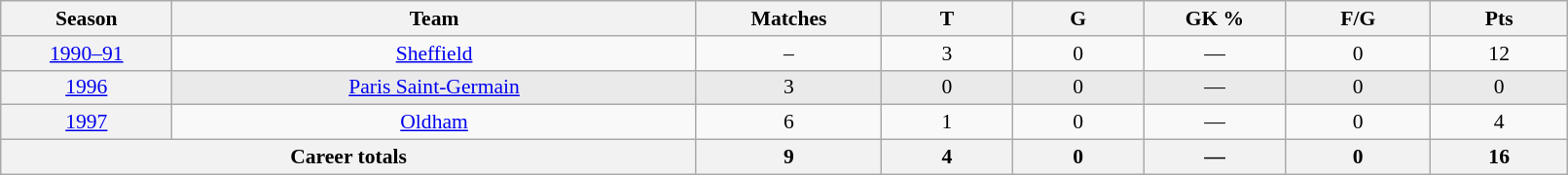<table class="wikitable sortable"  style="font-size:90%; text-align:center; width:85%;">
<tr>
<th width=2%>Season</th>
<th width=8%>Team</th>
<th width=2%>Matches</th>
<th width=2%>T</th>
<th width=2%>G</th>
<th width=2%>GK %</th>
<th width=2%>F/G</th>
<th width=2%>Pts</th>
</tr>
<tr>
<th scope="row" style="text-align:center; font-weight:normal"><a href='#'>1990–91</a></th>
<td style="text-align:center;"> <a href='#'>Sheffield</a></td>
<td>–</td>
<td>3</td>
<td>0</td>
<td>—</td>
<td>0</td>
<td>12</td>
</tr>
<tr style="background-color: #EAEAEA">
<th scope="row" style="text-align:center; font-weight:normal"><a href='#'>1996</a></th>
<td style="text-align:center;"> <a href='#'>Paris Saint-Germain</a></td>
<td>3</td>
<td>0</td>
<td>0</td>
<td>—</td>
<td>0</td>
<td>0</td>
</tr>
<tr>
<th scope="row" style="text-align:center; font-weight:normal"><a href='#'>1997</a></th>
<td style="text-align:center;"> <a href='#'>Oldham</a></td>
<td>6</td>
<td>1</td>
<td>0</td>
<td>—</td>
<td>0</td>
<td>4</td>
</tr>
<tr class="sortbottom">
<th colspan=2>Career totals</th>
<th>9</th>
<th>4</th>
<th>0</th>
<th>—</th>
<th>0</th>
<th>16</th>
</tr>
</table>
